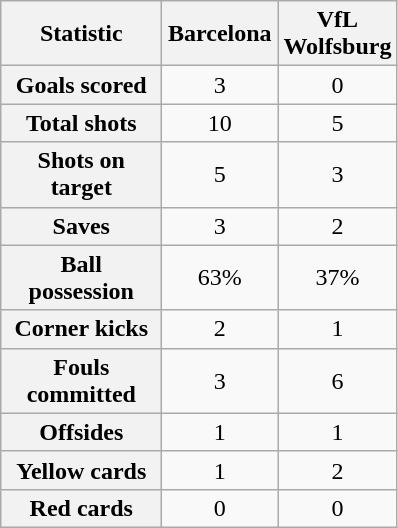<table class="wikitable plainrowheaders" style="text-align:center">
<tr>
<th scope="col" style="width:100px">Statistic</th>
<th scope="col" style="width:70px">Barcelona</th>
<th scope="col" style="width:70px">VfL Wolfsburg</th>
</tr>
<tr>
<th scope=row>Goals scored</th>
<td>3</td>
<td>0</td>
</tr>
<tr>
<th scope=row>Total shots</th>
<td>10</td>
<td>5</td>
</tr>
<tr>
<th scope=row>Shots on target</th>
<td>5</td>
<td>3</td>
</tr>
<tr>
<th scope=row>Saves</th>
<td>3</td>
<td>2</td>
</tr>
<tr>
<th scope=row>Ball possession</th>
<td>63%</td>
<td>37%</td>
</tr>
<tr>
<th scope=row>Corner kicks</th>
<td>2</td>
<td>1</td>
</tr>
<tr>
<th scope=row>Fouls committed</th>
<td>3</td>
<td>6</td>
</tr>
<tr>
<th scope=row>Offsides</th>
<td>1</td>
<td>1</td>
</tr>
<tr>
<th scope=row>Yellow cards</th>
<td>1</td>
<td>2</td>
</tr>
<tr>
<th scope=row>Red cards</th>
<td>0</td>
<td>0</td>
</tr>
</table>
